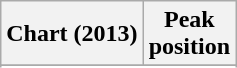<table class="wikitable sortable plainrowheaders">
<tr>
<th>Chart (2013)</th>
<th>Peak<br>position</th>
</tr>
<tr>
</tr>
<tr>
</tr>
<tr>
</tr>
<tr>
</tr>
<tr>
</tr>
<tr>
</tr>
<tr>
</tr>
<tr>
</tr>
<tr>
</tr>
<tr>
</tr>
<tr>
</tr>
<tr>
</tr>
<tr>
</tr>
<tr>
</tr>
<tr>
</tr>
<tr>
</tr>
<tr>
</tr>
<tr>
</tr>
<tr>
</tr>
<tr>
</tr>
<tr>
</tr>
<tr>
</tr>
</table>
